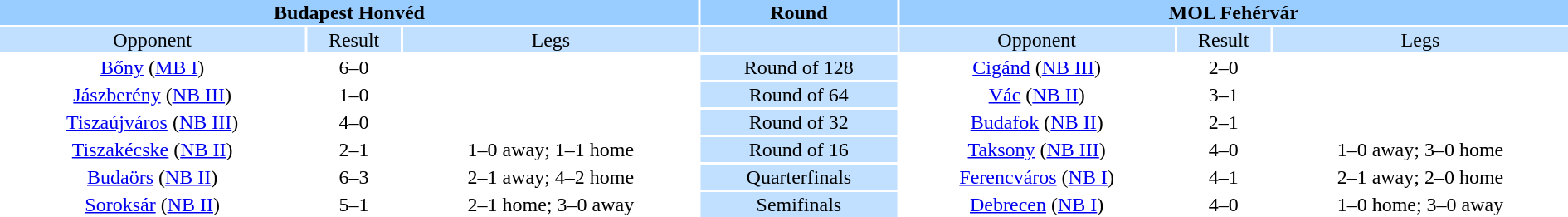<table width="100%" style="text-align:center">
<tr valign=top bgcolor=#99ccff>
<th colspan=3 style="width:1*">Budapest Honvéd</th>
<th>Round</th>
<th colspan=3 style="width:1*">MOL Fehérvár</th>
</tr>
<tr valign=top bgcolor=#c1e0ff>
<td>Opponent</td>
<td>Result</td>
<td>Legs</td>
<td bgcolor=#c1e0ff></td>
<td>Opponent</td>
<td>Result</td>
<td>Legs</td>
</tr>
<tr>
<td><a href='#'>Bőny</a> (<a href='#'>MB I</a>)</td>
<td>6–0</td>
<td></td>
<td bgcolor=#c1e0ff>Round of 128</td>
<td><a href='#'>Cigánd</a> (<a href='#'>NB III</a>)</td>
<td>2–0</td>
<td></td>
</tr>
<tr>
<td><a href='#'>Jászberény</a> (<a href='#'>NB III</a>)</td>
<td>1–0</td>
<td></td>
<td bgcolor=#c1e0ff>Round of 64</td>
<td><a href='#'>Vác</a> (<a href='#'>NB II</a>)</td>
<td>3–1</td>
<td></td>
</tr>
<tr>
<td><a href='#'>Tiszaújváros</a> (<a href='#'>NB III</a>)</td>
<td>4–0</td>
<td></td>
<td bgcolor=#c1e0ff>Round of 32</td>
<td><a href='#'>Budafok</a> (<a href='#'>NB II</a>)</td>
<td>2–1</td>
<td></td>
</tr>
<tr>
<td><a href='#'>Tiszakécske</a> (<a href='#'>NB II</a>)</td>
<td>2–1</td>
<td>1–0 away; 1–1 home</td>
<td bgcolor=#c1e0ff>Round of 16</td>
<td><a href='#'>Taksony</a> (<a href='#'>NB III</a>)</td>
<td>4–0</td>
<td>1–0 away; 3–0 home</td>
</tr>
<tr>
<td><a href='#'>Budaörs</a> (<a href='#'>NB II</a>)</td>
<td>6–3</td>
<td>2–1 away; 4–2 home</td>
<td bgcolor=#c1e0ff>Quarterfinals</td>
<td><a href='#'>Ferencváros</a> (<a href='#'>NB I</a>)</td>
<td>4–1</td>
<td>2–1 away; 2–0 home</td>
</tr>
<tr>
<td><a href='#'>Soroksár</a> (<a href='#'>NB II</a>)</td>
<td>5–1</td>
<td>2–1 home; 3–0 away</td>
<td bgcolor=#c1e0ff>Semifinals</td>
<td><a href='#'>Debrecen</a> (<a href='#'>NB I</a>)</td>
<td>4–0</td>
<td>1–0 home; 3–0 away</td>
</tr>
</table>
